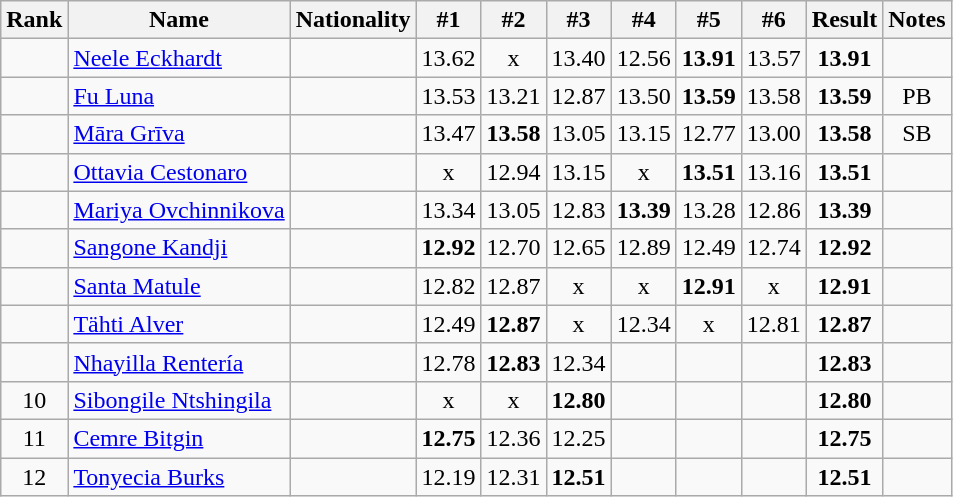<table class="wikitable sortable" style="text-align:center">
<tr>
<th>Rank</th>
<th>Name</th>
<th>Nationality</th>
<th>#1</th>
<th>#2</th>
<th>#3</th>
<th>#4</th>
<th>#5</th>
<th>#6</th>
<th>Result</th>
<th>Notes</th>
</tr>
<tr>
<td></td>
<td align=left><a href='#'>Neele Eckhardt</a></td>
<td align=left></td>
<td>13.62</td>
<td>x</td>
<td>13.40</td>
<td>12.56</td>
<td><strong>13.91</strong></td>
<td>13.57</td>
<td><strong>13.91</strong></td>
<td></td>
</tr>
<tr>
<td></td>
<td align=left><a href='#'>Fu Luna</a></td>
<td align=left></td>
<td>13.53</td>
<td>13.21</td>
<td>12.87</td>
<td>13.50</td>
<td><strong>13.59</strong></td>
<td>13.58</td>
<td><strong>13.59</strong></td>
<td>PB</td>
</tr>
<tr>
<td></td>
<td align=left><a href='#'>Māra Grīva</a></td>
<td align=left></td>
<td>13.47</td>
<td><strong>13.58</strong></td>
<td>13.05</td>
<td>13.15</td>
<td>12.77</td>
<td>13.00</td>
<td><strong>13.58</strong></td>
<td>SB</td>
</tr>
<tr>
<td></td>
<td align=left><a href='#'>Ottavia Cestonaro</a></td>
<td align=left></td>
<td>x</td>
<td>12.94</td>
<td>13.15</td>
<td>x</td>
<td><strong>13.51</strong></td>
<td>13.16</td>
<td><strong>13.51</strong></td>
<td></td>
</tr>
<tr>
<td></td>
<td align=left><a href='#'>Mariya Ovchinnikova</a></td>
<td align=left></td>
<td>13.34</td>
<td>13.05</td>
<td>12.83</td>
<td><strong>13.39</strong></td>
<td>13.28</td>
<td>12.86</td>
<td><strong>13.39</strong></td>
<td></td>
</tr>
<tr>
<td></td>
<td align=left><a href='#'>Sangone Kandji</a></td>
<td align=left></td>
<td><strong>12.92</strong></td>
<td>12.70</td>
<td>12.65</td>
<td>12.89</td>
<td>12.49</td>
<td>12.74</td>
<td><strong>12.92</strong></td>
<td></td>
</tr>
<tr>
<td></td>
<td align=left><a href='#'>Santa Matule</a></td>
<td align=left></td>
<td>12.82</td>
<td>12.87</td>
<td>x</td>
<td>x</td>
<td><strong>12.91</strong></td>
<td>x</td>
<td><strong>12.91</strong></td>
<td></td>
</tr>
<tr>
<td></td>
<td align=left><a href='#'>Tähti Alver</a></td>
<td align=left></td>
<td>12.49</td>
<td><strong>12.87</strong></td>
<td>x</td>
<td>12.34</td>
<td>x</td>
<td>12.81</td>
<td><strong>12.87</strong></td>
<td></td>
</tr>
<tr>
<td></td>
<td align=left><a href='#'>Nhayilla Rentería</a></td>
<td align=left></td>
<td>12.78</td>
<td><strong>12.83</strong></td>
<td>12.34</td>
<td></td>
<td></td>
<td></td>
<td><strong>12.83</strong></td>
<td></td>
</tr>
<tr>
<td>10</td>
<td align=left><a href='#'>Sibongile Ntshingila</a></td>
<td align=left></td>
<td>x</td>
<td>x</td>
<td><strong>12.80</strong></td>
<td></td>
<td></td>
<td></td>
<td><strong>12.80</strong></td>
<td></td>
</tr>
<tr>
<td>11</td>
<td align=left><a href='#'>Cemre Bitgin</a></td>
<td align=left></td>
<td><strong>12.75</strong></td>
<td>12.36</td>
<td>12.25</td>
<td></td>
<td></td>
<td></td>
<td><strong>12.75</strong></td>
<td></td>
</tr>
<tr>
<td>12</td>
<td align=left><a href='#'>Tonyecia Burks</a></td>
<td align=left></td>
<td>12.19</td>
<td>12.31</td>
<td><strong>12.51</strong></td>
<td></td>
<td></td>
<td></td>
<td><strong>12.51</strong></td>
<td></td>
</tr>
</table>
